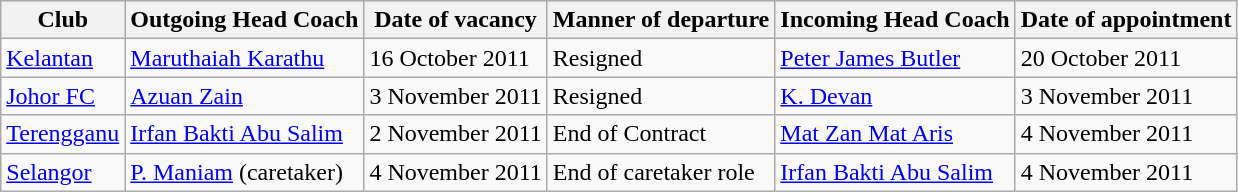<table class="wikitable">
<tr>
<th>Club</th>
<th>Outgoing Head Coach</th>
<th>Date of vacancy</th>
<th>Manner of departure</th>
<th>Incoming Head Coach</th>
<th>Date of appointment</th>
</tr>
<tr>
<td><a href='#'>Kelantan</a></td>
<td><a href='#'>Maruthaiah Karathu</a></td>
<td>16 October 2011</td>
<td>Resigned</td>
<td><a href='#'>Peter James Butler</a></td>
<td>20 October 2011</td>
</tr>
<tr>
<td><a href='#'>Johor FC</a></td>
<td><a href='#'>Azuan Zain</a></td>
<td>3 November 2011</td>
<td>Resigned</td>
<td><a href='#'>K. Devan</a></td>
<td>3 November 2011</td>
</tr>
<tr>
<td><a href='#'>Terengganu</a></td>
<td><a href='#'>Irfan Bakti Abu Salim</a></td>
<td>2 November 2011</td>
<td>End of Contract</td>
<td><a href='#'>Mat Zan Mat Aris</a></td>
<td>4 November 2011</td>
</tr>
<tr>
<td><a href='#'>Selangor</a></td>
<td><a href='#'>P. Maniam</a> (caretaker)</td>
<td>4 November 2011</td>
<td>End of caretaker role</td>
<td><a href='#'>Irfan Bakti Abu Salim</a></td>
<td>4 November 2011</td>
</tr>
</table>
